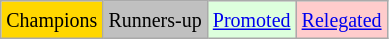<table class="wikitable">
<tr>
<td bgcolor=gold><small>Champions</small></td>
<td bgcolor=silver><small>Runners-up</small></td>
<td bgcolor="#DDFFDD"><small><a href='#'>Promoted</a></small></td>
<td bgcolor="#FFCCCC"><small><a href='#'>Relegated</a></small></td>
</tr>
</table>
